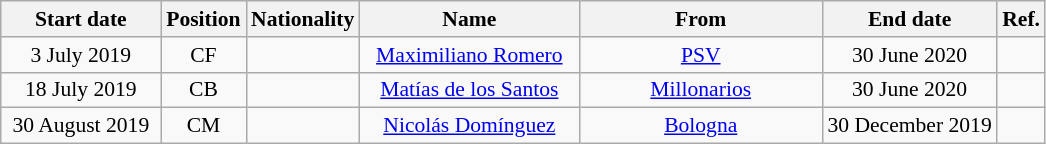<table class="wikitable" style="text-align:center; font-size:90%; ">
<tr>
<th style="background:#; color:#; width:100px;">Start date</th>
<th style="background:#; color:#; width:50px;">Position</th>
<th style="background:#; color:#; width:50px;">Nationality</th>
<th style="background:#; color:#; width:140px;">Name</th>
<th style="background:#; color:#; width:155px;">From</th>
<th style="background:#; color:#; width:110px;">End date</th>
<th style="background:#; color:#; width:25px;">Ref.</th>
</tr>
<tr>
<td>3 July 2019</td>
<td>CF</td>
<td></td>
<td><a href='#'>Maximiliano Romero</a></td>
<td> <a href='#'>PSV</a></td>
<td>30 June 2020</td>
<td></td>
</tr>
<tr>
<td>18 July 2019</td>
<td>CB</td>
<td></td>
<td><a href='#'>Matías de los Santos</a></td>
<td> <a href='#'>Millonarios</a></td>
<td>30 June 2020</td>
<td></td>
</tr>
<tr>
<td>30 August 2019</td>
<td>CM</td>
<td></td>
<td><a href='#'>Nicolás Domínguez</a></td>
<td> <a href='#'>Bologna</a></td>
<td>30 December 2019</td>
<td></td>
</tr>
</table>
